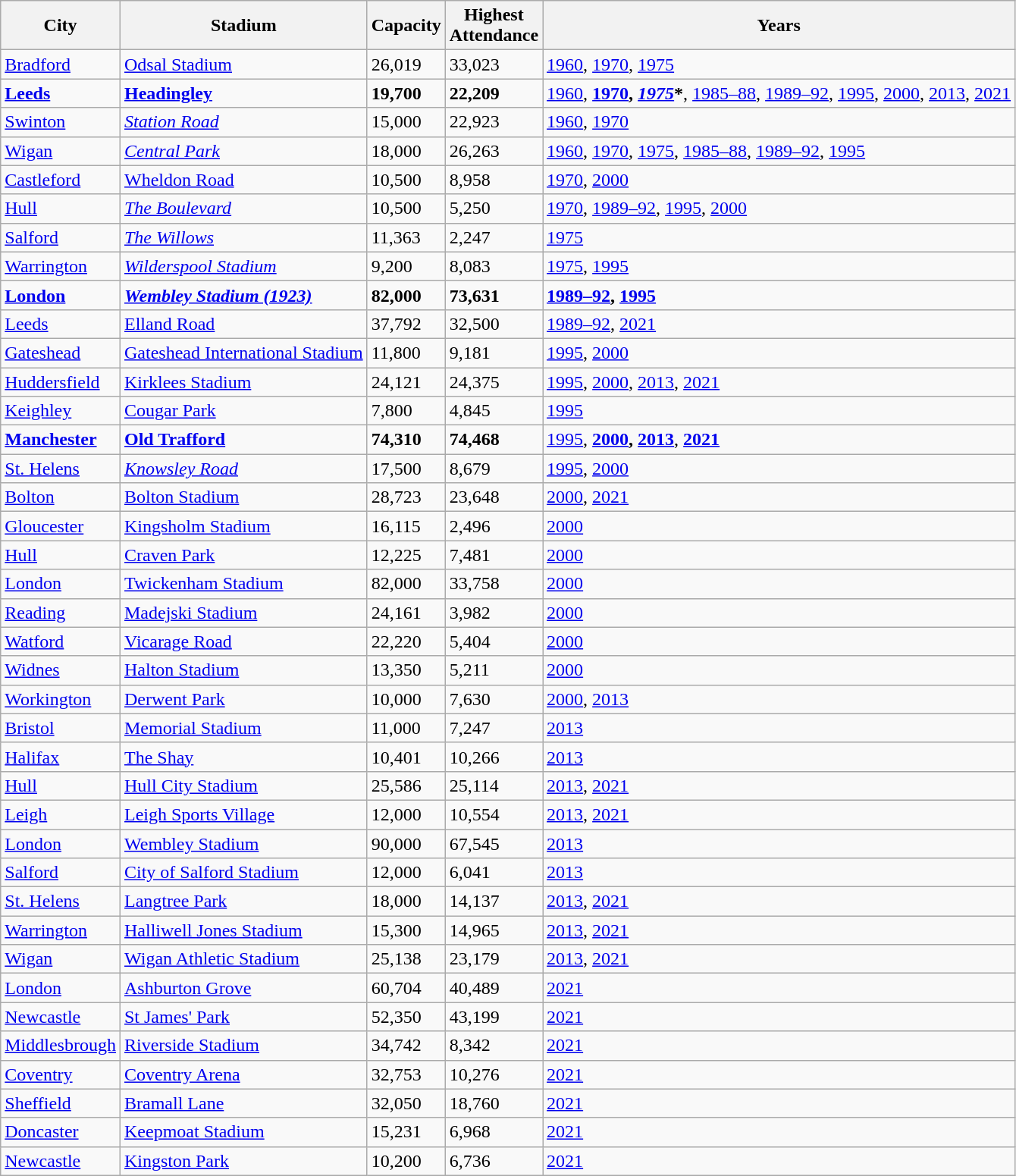<table class = "wikitable">
<tr>
<th>City</th>
<th>Stadium</th>
<th>Capacity</th>
<th>Highest<br>Attendance</th>
<th>Years</th>
</tr>
<tr>
<td><a href='#'>Bradford</a></td>
<td><a href='#'>Odsal Stadium</a></td>
<td>26,019</td>
<td>33,023</td>
<td><a href='#'>1960</a>, <a href='#'>1970</a>, <a href='#'>1975</a></td>
</tr>
<tr>
<td><strong><a href='#'>Leeds</a></strong></td>
<td><strong><a href='#'>Headingley</a></strong></td>
<td><strong>19,700</strong></td>
<td><strong>22,209</strong></td>
<td><a href='#'>1960</a>, <strong><a href='#'>1970</a>, <em><a href='#'>1975</a></em>*</strong>, <a href='#'>1985–88</a>, <a href='#'>1989–92</a>, <a href='#'>1995</a>, <a href='#'>2000</a>, <a href='#'>2013</a>, <a href='#'>2021</a></td>
</tr>
<tr>
<td><a href='#'>Swinton</a></td>
<td><em><a href='#'>Station Road</a></em></td>
<td>15,000</td>
<td>22,923</td>
<td><a href='#'>1960</a>, <a href='#'>1970</a></td>
</tr>
<tr>
<td><a href='#'>Wigan</a></td>
<td><em><a href='#'>Central Park</a></em></td>
<td>18,000</td>
<td>26,263</td>
<td><a href='#'>1960</a>, <a href='#'>1970</a>, <a href='#'>1975</a>, <a href='#'>1985–88</a>, <a href='#'>1989–92</a>, <a href='#'>1995</a></td>
</tr>
<tr>
<td><a href='#'>Castleford</a></td>
<td><a href='#'>Wheldon Road</a></td>
<td>10,500</td>
<td>8,958</td>
<td><a href='#'>1970</a>, <a href='#'>2000</a></td>
</tr>
<tr>
<td><a href='#'>Hull</a></td>
<td><em><a href='#'>The Boulevard</a></em></td>
<td>10,500</td>
<td>5,250</td>
<td><a href='#'>1970</a>, <a href='#'>1989–92</a>, <a href='#'>1995</a>, <a href='#'>2000</a></td>
</tr>
<tr>
<td><a href='#'>Salford</a></td>
<td><em><a href='#'>The Willows</a></em></td>
<td>11,363</td>
<td>2,247</td>
<td><a href='#'>1975</a></td>
</tr>
<tr>
<td><a href='#'>Warrington</a></td>
<td><em><a href='#'>Wilderspool Stadium</a></em></td>
<td>9,200</td>
<td>8,083</td>
<td><a href='#'>1975</a>, <a href='#'>1995</a></td>
</tr>
<tr>
<td><strong><a href='#'>London</a></strong></td>
<td><strong><em><a href='#'>Wembley Stadium (1923)</a></em></strong></td>
<td><strong>82,000</strong></td>
<td><strong>73,631</strong></td>
<td><strong><a href='#'>1989–92</a>, <a href='#'>1995</a></strong></td>
</tr>
<tr>
<td><a href='#'>Leeds</a></td>
<td><a href='#'>Elland Road</a></td>
<td>37,792</td>
<td>32,500</td>
<td><a href='#'>1989–92</a>, <a href='#'>2021</a></td>
</tr>
<tr>
<td><a href='#'>Gateshead</a></td>
<td><a href='#'>Gateshead International Stadium</a></td>
<td>11,800</td>
<td>9,181</td>
<td><a href='#'>1995</a>, <a href='#'>2000</a></td>
</tr>
<tr>
<td><a href='#'>Huddersfield</a></td>
<td><a href='#'>Kirklees Stadium</a></td>
<td>24,121</td>
<td>24,375</td>
<td><a href='#'>1995</a>, <a href='#'>2000</a>, <a href='#'>2013</a>, <a href='#'>2021</a></td>
</tr>
<tr>
<td><a href='#'>Keighley</a></td>
<td><a href='#'>Cougar Park</a></td>
<td>7,800</td>
<td>4,845</td>
<td><a href='#'>1995</a></td>
</tr>
<tr>
<td><strong><a href='#'>Manchester</a></strong></td>
<td><strong><a href='#'>Old Trafford</a></strong></td>
<td><strong>74,310</strong></td>
<td><strong>74,468</strong></td>
<td><a href='#'>1995</a>, <strong><a href='#'>2000</a>, <a href='#'>2013</a></strong>, <strong><a href='#'>2021</a></strong></td>
</tr>
<tr>
<td><a href='#'>St. Helens</a></td>
<td><em><a href='#'>Knowsley Road</a></em></td>
<td>17,500</td>
<td>8,679</td>
<td><a href='#'>1995</a>, <a href='#'>2000</a></td>
</tr>
<tr>
<td><a href='#'>Bolton</a></td>
<td><a href='#'>Bolton Stadium</a></td>
<td>28,723</td>
<td>23,648</td>
<td><a href='#'>2000</a>, <a href='#'>2021</a></td>
</tr>
<tr>
<td><a href='#'>Gloucester</a></td>
<td><a href='#'>Kingsholm Stadium</a></td>
<td>16,115</td>
<td>2,496</td>
<td><a href='#'>2000</a></td>
</tr>
<tr>
<td><a href='#'>Hull</a></td>
<td><a href='#'>Craven Park</a></td>
<td>12,225</td>
<td>7,481</td>
<td><a href='#'>2000</a></td>
</tr>
<tr>
<td><a href='#'>London</a></td>
<td><a href='#'>Twickenham Stadium</a></td>
<td>82,000</td>
<td>33,758</td>
<td><a href='#'>2000</a></td>
</tr>
<tr>
<td><a href='#'>Reading</a></td>
<td><a href='#'>Madejski Stadium</a></td>
<td>24,161</td>
<td>3,982</td>
<td><a href='#'>2000</a></td>
</tr>
<tr>
<td><a href='#'>Watford</a></td>
<td><a href='#'>Vicarage Road</a></td>
<td>22,220</td>
<td>5,404</td>
<td><a href='#'>2000</a></td>
</tr>
<tr>
<td><a href='#'>Widnes</a></td>
<td><a href='#'>Halton Stadium</a></td>
<td>13,350</td>
<td>5,211</td>
<td><a href='#'>2000</a></td>
</tr>
<tr>
<td><a href='#'>Workington</a></td>
<td><a href='#'>Derwent Park</a></td>
<td>10,000</td>
<td>7,630</td>
<td><a href='#'>2000</a>, <a href='#'>2013</a></td>
</tr>
<tr>
<td><a href='#'>Bristol</a></td>
<td><a href='#'>Memorial Stadium</a></td>
<td>11,000</td>
<td>7,247</td>
<td><a href='#'>2013</a></td>
</tr>
<tr>
<td><a href='#'>Halifax</a></td>
<td><a href='#'>The Shay</a></td>
<td>10,401</td>
<td>10,266</td>
<td><a href='#'>2013</a></td>
</tr>
<tr>
<td><a href='#'>Hull</a></td>
<td><a href='#'>Hull City Stadium</a></td>
<td>25,586</td>
<td>25,114</td>
<td><a href='#'>2013</a>, <a href='#'>2021</a></td>
</tr>
<tr>
<td><a href='#'>Leigh</a></td>
<td><a href='#'>Leigh Sports Village</a></td>
<td>12,000</td>
<td>10,554</td>
<td><a href='#'>2013</a>, <a href='#'>2021</a></td>
</tr>
<tr>
<td><a href='#'>London</a></td>
<td><a href='#'>Wembley Stadium</a></td>
<td>90,000</td>
<td>67,545</td>
<td><a href='#'>2013</a></td>
</tr>
<tr>
<td><a href='#'>Salford</a></td>
<td><a href='#'>City of Salford Stadium</a></td>
<td>12,000</td>
<td>6,041</td>
<td><a href='#'>2013</a></td>
</tr>
<tr>
<td><a href='#'>St. Helens</a></td>
<td><a href='#'>Langtree Park</a></td>
<td>18,000</td>
<td>14,137</td>
<td><a href='#'>2013</a>, <a href='#'>2021</a></td>
</tr>
<tr>
<td><a href='#'>Warrington</a></td>
<td><a href='#'>Halliwell Jones Stadium</a></td>
<td>15,300</td>
<td>14,965</td>
<td><a href='#'>2013</a>, <a href='#'>2021</a></td>
</tr>
<tr>
<td><a href='#'>Wigan</a></td>
<td><a href='#'>Wigan Athletic Stadium</a></td>
<td>25,138</td>
<td>23,179</td>
<td><a href='#'>2013</a>, <a href='#'>2021</a></td>
</tr>
<tr>
<td><a href='#'>London</a></td>
<td><a href='#'>Ashburton Grove</a></td>
<td>60,704</td>
<td>40,489</td>
<td><a href='#'>2021</a></td>
</tr>
<tr>
<td><a href='#'>Newcastle</a></td>
<td><a href='#'>St James' Park</a></td>
<td>52,350</td>
<td>43,199</td>
<td><a href='#'>2021</a></td>
</tr>
<tr>
<td><a href='#'>Middlesbrough</a></td>
<td><a href='#'>Riverside Stadium</a></td>
<td>34,742</td>
<td>8,342</td>
<td><a href='#'>2021</a></td>
</tr>
<tr>
<td><a href='#'>Coventry</a></td>
<td><a href='#'>Coventry Arena</a></td>
<td>32,753</td>
<td>10,276</td>
<td><a href='#'>2021</a></td>
</tr>
<tr>
<td><a href='#'>Sheffield</a></td>
<td><a href='#'>Bramall Lane</a></td>
<td>32,050</td>
<td>18,760</td>
<td><a href='#'>2021</a></td>
</tr>
<tr>
<td><a href='#'>Doncaster</a></td>
<td><a href='#'>Keepmoat Stadium</a></td>
<td>15,231</td>
<td>6,968</td>
<td><a href='#'>2021</a></td>
</tr>
<tr>
<td><a href='#'>Newcastle</a></td>
<td><a href='#'>Kingston Park</a></td>
<td>10,200</td>
<td>6,736</td>
<td><a href='#'>2021</a></td>
</tr>
</table>
